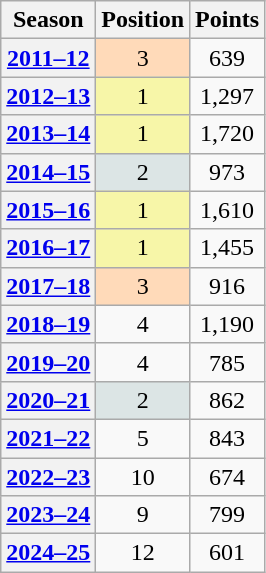<table class="wikitable plainrowheaders sortable">
<tr>
<th scope="col">Season</th>
<th scope="col">Position</th>
<th scope="col">Points</th>
</tr>
<tr>
<th scope=row align=center><a href='#'>2011–12</a></th>
<td align=center style="background:#FFDAB9">3</td>
<td align=center>639</td>
</tr>
<tr>
<th scope=row align=center><a href='#'>2012–13</a></th>
<td align=center style="background:#F7F6A8">1</td>
<td align=center>1,297</td>
</tr>
<tr>
<th scope=row align=center><a href='#'>2013–14</a></th>
<td align=center style="background:#F7F6A8">1</td>
<td align=center>1,720</td>
</tr>
<tr>
<th scope=row align=center><a href='#'>2014–15</a></th>
<td align=center style="background:#DCE5E5">2</td>
<td align=center>973</td>
</tr>
<tr>
<th scope=row align=center><a href='#'>2015–16</a></th>
<td align=center style="background:#F7F6A8">1</td>
<td align=center>1,610</td>
</tr>
<tr>
<th scope=row align=center><a href='#'>2016–17</a></th>
<td align=center style="background:#F7F6A8">1</td>
<td align=center>1,455</td>
</tr>
<tr>
<th scope=row align=center><a href='#'>2017–18</a></th>
<td align=center style="background:#FFDAB9">3</td>
<td align=center>916</td>
</tr>
<tr>
<th scope=row align=center><a href='#'>2018–19</a></th>
<td align=center>4</td>
<td align=center>1,190</td>
</tr>
<tr>
<th scope=row align=center><a href='#'>2019–20</a></th>
<td align=center>4</td>
<td align=center>785</td>
</tr>
<tr>
<th scope=row align=center><a href='#'>2020–21</a></th>
<td align=center style="background:#DCE5E5">2</td>
<td align=center>862</td>
</tr>
<tr>
<th scope=row align=center><a href='#'>2021–22</a></th>
<td align=center>5</td>
<td align=center>843</td>
</tr>
<tr>
<th scope=row align=center><a href='#'>2022–23</a></th>
<td align=center>10</td>
<td align=center>674</td>
</tr>
<tr>
<th scope=row align=center><a href='#'>2023–24</a></th>
<td align=center>9</td>
<td align=center>799</td>
</tr>
<tr>
<th scope=row align=center><a href='#'>2024–25</a></th>
<td align=center>12</td>
<td align=center>601</td>
</tr>
</table>
